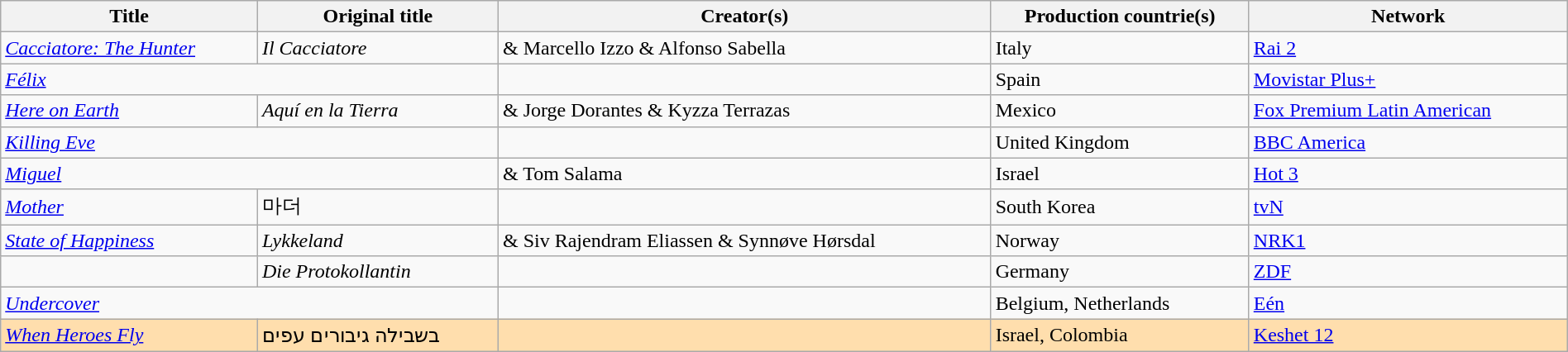<table class="sortable wikitable" style="width:100%; margin-bottom:4px">
<tr>
<th scope="col">Title</th>
<th scope="col">Original title</th>
<th scope="col">Creator(s)</th>
<th scope="col">Production countrie(s)</th>
<th scope="col">Network</th>
</tr>
<tr>
<td><em><a href='#'>Cacciatore: The Hunter</a></em></td>
<td><em>Il Cacciatore</em></td>
<td> & Marcello Izzo & Alfonso Sabella</td>
<td>Italy</td>
<td><a href='#'>Rai 2</a></td>
</tr>
<tr>
<td colspan="2"><em><a href='#'>Félix</a></em></td>
<td></td>
<td>Spain</td>
<td><a href='#'>Movistar Plus+</a></td>
</tr>
<tr>
<td><em><a href='#'>Here on Earth</a></em></td>
<td><em>Aquí en la Tierra</em></td>
<td> & Jorge Dorantes & Kyzza Terrazas</td>
<td>Mexico</td>
<td><a href='#'>Fox Premium Latin American</a></td>
</tr>
<tr>
<td colspan="2"><em><a href='#'>Killing Eve</a></em></td>
<td></td>
<td>United Kingdom</td>
<td><a href='#'>BBC America</a></td>
</tr>
<tr>
<td colspan="2"><em><a href='#'>Miguel</a></em></td>
<td> & Tom Salama</td>
<td>Israel</td>
<td><a href='#'>Hot 3</a></td>
</tr>
<tr>
<td><em><a href='#'>Mother</a></em></td>
<td>마더</td>
<td></td>
<td>South Korea</td>
<td><a href='#'>tvN</a></td>
</tr>
<tr>
<td><em><a href='#'>State of Happiness</a></em></td>
<td><em>Lykkeland</em></td>
<td> & Siv Rajendram Eliassen & Synnøve Hørsdal</td>
<td>Norway</td>
<td><a href='#'>NRK1</a></td>
</tr>
<tr>
<td><em></em></td>
<td><em>Die Protokollantin</em></td>
<td></td>
<td>Germany</td>
<td><a href='#'>ZDF</a></td>
</tr>
<tr>
<td colspan="2"><em><a href='#'>Undercover</a></em></td>
<td></td>
<td>Belgium, Netherlands</td>
<td><a href='#'>Eén</a></td>
</tr>
<tr style="background:#FFDEAD;">
<td><em><a href='#'>When Heroes Fly</a></em></td>
<td>בשבילה גיבורים עפים</td>
<td></td>
<td>Israel, Colombia</td>
<td><a href='#'>Keshet 12</a></td>
</tr>
</table>
